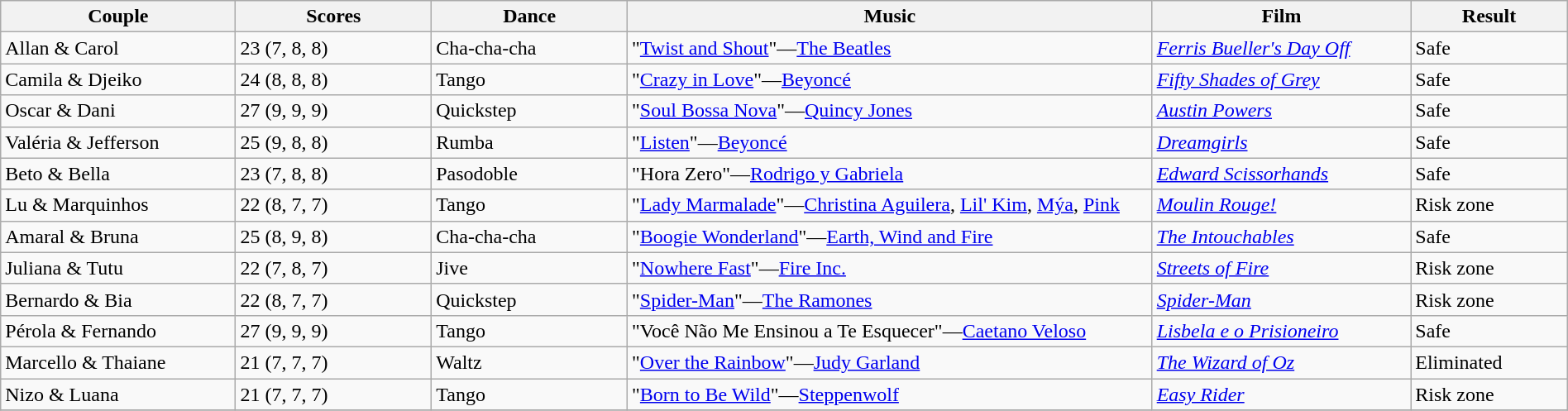<table class="wikitable sortable" style="width:100%;">
<tr>
<th width="15.0%">Couple</th>
<th width="12.5%">Scores</th>
<th width="12.5%">Dance</th>
<th width="33.5%">Music</th>
<th width="16.5%">Film</th>
<th width="10.0%">Result</th>
</tr>
<tr>
<td>Allan & Carol</td>
<td>23 (7, 8, 8)</td>
<td>Cha-cha-cha</td>
<td>"<a href='#'>Twist and Shout</a>"—<a href='#'>The Beatles</a></td>
<td><em><a href='#'>Ferris Bueller's Day Off</a></em></td>
<td>Safe</td>
</tr>
<tr>
<td>Camila & Djeiko</td>
<td>24 (8, 8, 8)</td>
<td>Tango</td>
<td>"<a href='#'>Crazy in Love</a>"—<a href='#'>Beyoncé</a></td>
<td><em><a href='#'>Fifty Shades of Grey</a></em></td>
<td>Safe</td>
</tr>
<tr>
<td>Oscar & Dani</td>
<td>27 (9, 9, 9)</td>
<td>Quickstep</td>
<td>"<a href='#'>Soul Bossa Nova</a>"—<a href='#'>Quincy Jones</a></td>
<td><em><a href='#'>Austin Powers</a></em></td>
<td>Safe</td>
</tr>
<tr>
<td>Valéria & Jefferson</td>
<td>25 (9, 8, 8)</td>
<td>Rumba</td>
<td>"<a href='#'>Listen</a>"—<a href='#'>Beyoncé</a></td>
<td><em><a href='#'>Dreamgirls</a></em></td>
<td>Safe</td>
</tr>
<tr>
<td>Beto & Bella</td>
<td>23 (7, 8, 8)</td>
<td>Pasodoble</td>
<td>"Hora Zero"—<a href='#'>Rodrigo y Gabriela</a></td>
<td><em><a href='#'>Edward Scissorhands</a></em></td>
<td>Safe</td>
</tr>
<tr>
<td>Lu & Marquinhos</td>
<td>22 (8, 7, 7)</td>
<td>Tango</td>
<td>"<a href='#'>Lady Marmalade</a>"—<a href='#'>Christina Aguilera</a>, <a href='#'>Lil' Kim</a>, <a href='#'>Mýa</a>, <a href='#'>Pink</a></td>
<td><em><a href='#'>Moulin Rouge!</a></em></td>
<td>Risk zone</td>
</tr>
<tr>
<td>Amaral & Bruna</td>
<td>25 (8, 9, 8)</td>
<td>Cha-cha-cha</td>
<td>"<a href='#'>Boogie Wonderland</a>"—<a href='#'>Earth, Wind and Fire</a></td>
<td><em><a href='#'>The Intouchables</a></em></td>
<td>Safe</td>
</tr>
<tr>
<td>Juliana & Tutu</td>
<td>22 (7, 8, 7)</td>
<td>Jive</td>
<td>"<a href='#'>Nowhere Fast</a>"—<a href='#'>Fire Inc.</a></td>
<td><em><a href='#'>Streets of Fire</a></em></td>
<td>Risk zone</td>
</tr>
<tr>
<td>Bernardo & Bia</td>
<td>22 (8, 7, 7)</td>
<td>Quickstep</td>
<td>"<a href='#'>Spider-Man</a>"—<a href='#'>The Ramones</a></td>
<td><em><a href='#'>Spider-Man</a></em></td>
<td>Risk zone</td>
</tr>
<tr>
<td>Pérola & Fernando</td>
<td>27 (9, 9, 9)</td>
<td>Tango</td>
<td>"Você Não Me Ensinou a Te Esquecer"—<a href='#'>Caetano Veloso</a></td>
<td><em><a href='#'>Lisbela e o Prisioneiro</a></em></td>
<td>Safe</td>
</tr>
<tr>
<td>Marcello & Thaiane</td>
<td>21 (7, 7, 7)</td>
<td>Waltz</td>
<td>"<a href='#'>Over the Rainbow</a>"—<a href='#'>Judy Garland</a></td>
<td><em><a href='#'>The Wizard of Oz</a></em></td>
<td>Eliminated</td>
</tr>
<tr>
<td>Nizo & Luana</td>
<td>21 (7, 7, 7)</td>
<td>Tango</td>
<td>"<a href='#'>Born to Be Wild</a>"—<a href='#'>Steppenwolf</a></td>
<td><em><a href='#'>Easy Rider</a></em></td>
<td>Risk zone</td>
</tr>
<tr>
</tr>
</table>
